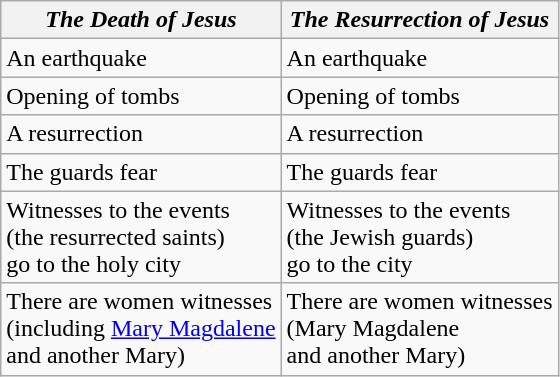<table class=wikitable>
<tr>
<th><em>The Death of Jesus</em> </th>
<th><em>The Resurrection of Jesus</em> </th>
</tr>
<tr>
<td>An earthquake</td>
<td>An earthquake</td>
</tr>
<tr>
<td>Opening of tombs</td>
<td>Opening of tombs</td>
</tr>
<tr>
<td>A resurrection</td>
<td>A resurrection</td>
</tr>
<tr>
<td>The guards fear</td>
<td>The guards fear</td>
</tr>
<tr>
<td>Witnesses to the events<br>(the resurrected saints)<br>go to the holy city</td>
<td>Witnesses to the events<br>(the Jewish guards)<br>go to the city</td>
</tr>
<tr>
<td>There are women witnesses<br>(including <a href='#'>Mary Magdalene</a><br>and another Mary)</td>
<td>There are women witnesses<br>(Mary Magdalene<br>and another Mary)</td>
</tr>
</table>
